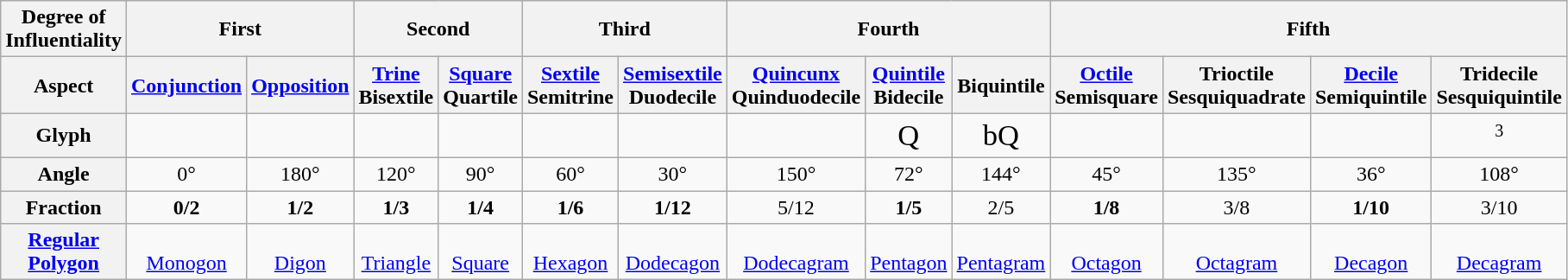<table class=wikitable>
<tr>
<th>Degree of<br>Influentiality</th>
<th colspan=2>First</th>
<th colspan="2">Second</th>
<th colspan="2">Third</th>
<th colspan="3">Fourth</th>
<th colspan=4>Fifth</th>
</tr>
<tr>
<th>Aspect</th>
<th><a href='#'>Conjunction</a></th>
<th><a href='#'>Opposition</a></th>
<th><a href='#'>Trine</a><br>Bisextile</th>
<th><a href='#'>Square</a><br>Quartile</th>
<th><a href='#'>Sextile</a><br>Semitrine</th>
<th><a href='#'>Semisextile</a><br>Duodecile</th>
<th><a href='#'>Quincunx</a><br>Quinduodecile</th>
<th><a href='#'>Quintile</a><br>Bidecile</th>
<th>Biquintile</th>
<th><a href='#'>Octile</a><br>Semisquare</th>
<th>Trioctile<br>Sesquiquadrate</th>
<th><a href='#'>Decile</a><br>Semiquintile</th>
<th>Tridecile<br>Sesquiquintile</th>
</tr>
<tr align=center>
<th>Glyph</th>
<td></td>
<td></td>
<td></td>
<td></td>
<td></td>
<td></td>
<td></td>
<td><big><big>Q</big></big></td>
<td><big><big>bQ</big></big></td>
<td></td>
<td></td>
<td></td>
<td><sup>3</sup></td>
</tr>
<tr align=center>
<th>Angle</th>
<td>0°</td>
<td>180°</td>
<td>120°</td>
<td>90°</td>
<td>60°</td>
<td>30°</td>
<td>150°</td>
<td>72°</td>
<td>144°</td>
<td>45°</td>
<td>135°</td>
<td>36°</td>
<td>108°</td>
</tr>
<tr align=center>
<th>Fraction</th>
<td><strong>0/2</strong></td>
<td><strong>1/2</strong></td>
<td><strong>1/3</strong></td>
<td><strong>1/4</strong></td>
<td><strong>1/6</strong></td>
<td><strong>1/12</strong></td>
<td>5/12</td>
<td><strong>1/5</strong></td>
<td>2/5</td>
<td><strong>1/8</strong></td>
<td>3/8</td>
<td><strong>1/10</strong></td>
<td>3/10</td>
</tr>
<tr align=center valign=bottom>
<th valign=center><a href='#'>Regular<br>Polygon</a></th>
<td><br><a href='#'>Monogon</a></td>
<td><br><a href='#'>Digon</a></td>
<td><br><a href='#'>Triangle</a></td>
<td><br><a href='#'>Square</a></td>
<td><br><a href='#'>Hexagon</a></td>
<td><br><a href='#'>Dodecagon</a></td>
<td><br><a href='#'>Dodecagram</a></td>
<td><br><a href='#'>Pentagon</a></td>
<td><br><a href='#'>Pentagram</a></td>
<td><br><a href='#'>Octagon</a></td>
<td><br><a href='#'>Octagram</a></td>
<td><br><a href='#'>Decagon</a></td>
<td><br><a href='#'>Decagram</a></td>
</tr>
</table>
